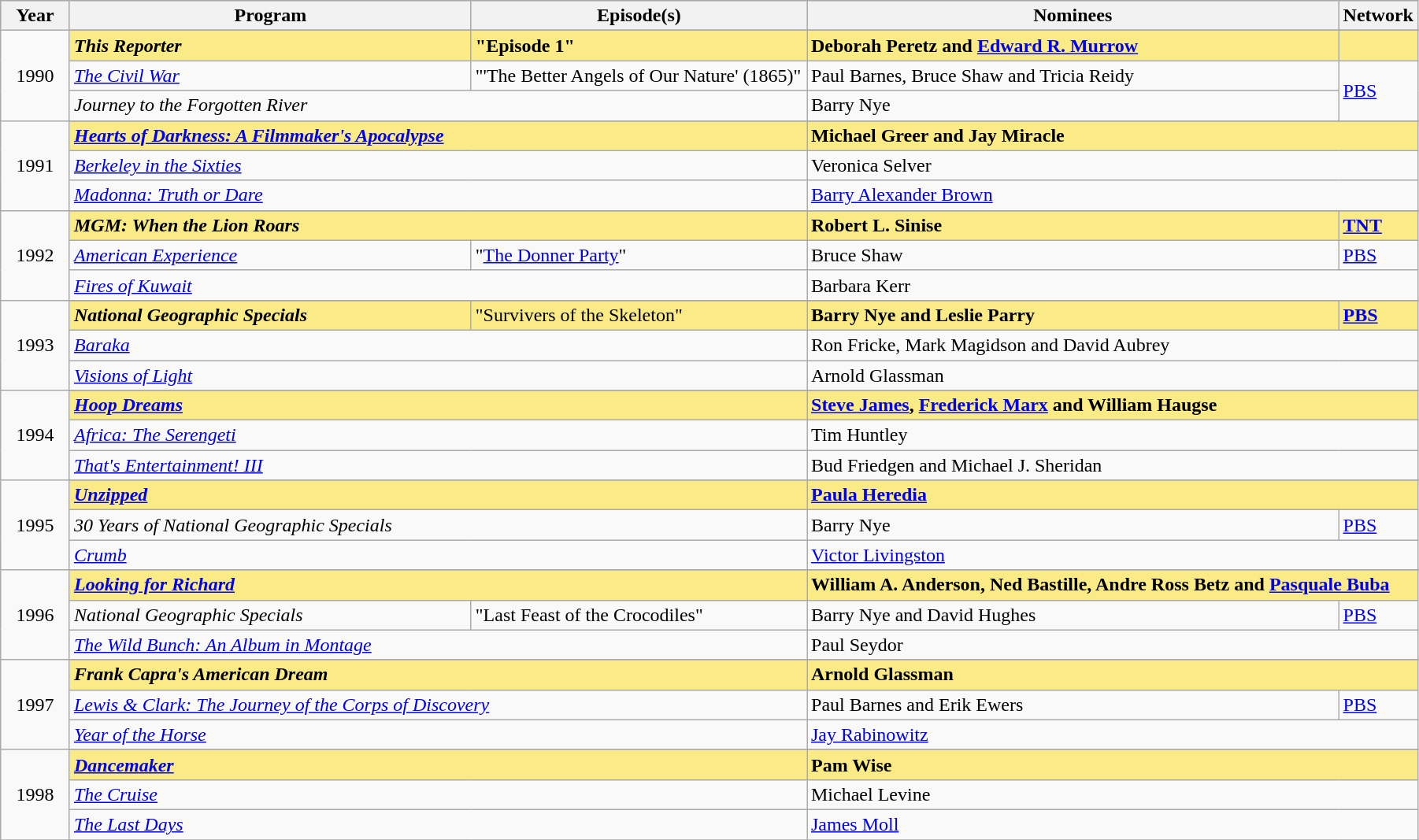<table class="wikitable" style="width:95%">
<tr bgcolor="#bebebe">
<th width="5%">Year</th>
<th width="30%">Program</th>
<th width="25%">Episode(s)</th>
<th width="40%">Nominees</th>
<th width="10%">Network</th>
</tr>
<tr>
<td rowspan=4 style="text-align:center">1990<br></td>
</tr>
<tr style="background:#FAEB86">
<td><strong><em>This Reporter</em></strong></td>
<td><strong>"Episode 1"</strong></td>
<td><strong>Deborah Peretz and <a href='#'>Edward R. Murrow</a></strong></td>
<td></td>
</tr>
<tr>
<td><em><a href='#'>The Civil War</a></em></td>
<td>"'The Better Angels of Our Nature' (1865)"</td>
<td>Paul Barnes, Bruce Shaw and Tricia Reidy</td>
<td rowspan="2"><a href='#'>PBS</a></td>
</tr>
<tr>
<td colspan="2"><em>Journey to the Forgotten River</em></td>
<td>Barry Nye</td>
</tr>
<tr>
<td rowspan=4 style="text-align:center">1991<br></td>
</tr>
<tr style="background:#FAEB86">
<td colspan="2"><strong><em><a href='#'>Hearts of Darkness: A Filmmaker's Apocalypse</a></em></strong></td>
<td colspan="2"><strong>Michael Greer and Jay Miracle</strong></td>
</tr>
<tr>
<td colspan="2"><em><a href='#'>Berkeley in the Sixties</a></em></td>
<td colspan="2">Veronica Selver</td>
</tr>
<tr>
<td colspan="2"><em><a href='#'>Madonna: Truth or Dare</a></em></td>
<td colspan="2"><a href='#'>Barry Alexander Brown</a></td>
</tr>
<tr>
<td rowspan=4 style="text-align:center">1992<br></td>
</tr>
<tr style="background:#FAEB86">
<td colspan="2"><strong><em>MGM: When the Lion Roars</em></strong></td>
<td><strong>Robert L. Sinise</strong></td>
<td><strong><a href='#'>TNT</a></strong></td>
</tr>
<tr>
<td><em><a href='#'>American Experience</a></em></td>
<td>"<a href='#'>The Donner Party</a>"</td>
<td>Bruce Shaw</td>
<td><a href='#'>PBS</a></td>
</tr>
<tr>
<td colspan="2"><em><a href='#'>Fires of Kuwait</a></em></td>
<td colspan="2">Barbara Kerr</td>
</tr>
<tr>
<td rowspan=4 style="text-align:center">1993<br></td>
</tr>
<tr style="background:#FAEB86">
<td><strong><em>National Geographic Specials</em></strong></td>
<td>"Survivers of the Skeleton"</td>
<td><strong>Barry Nye and Leslie Parry</strong></td>
<td><strong><a href='#'>PBS</a></strong></td>
</tr>
<tr>
<td colspan="2"><em><a href='#'>Baraka</a></em></td>
<td colspan="2">Ron Fricke, Mark Magidson and David Aubrey</td>
</tr>
<tr>
<td colspan="2"><em><a href='#'>Visions of Light</a></em></td>
<td colspan="2">Arnold Glassman</td>
</tr>
<tr>
<td rowspan=4 style="text-align:center">1994<br></td>
</tr>
<tr style="background:#FAEB86">
<td colspan="2"><strong><em><a href='#'>Hoop Dreams</a></em></strong></td>
<td colspan="2"><strong><a href='#'>Steve James</a>, <a href='#'>Frederick Marx</a> and William Haugse</strong></td>
</tr>
<tr>
<td colspan="2"><em><a href='#'>Africa: The Serengeti</a></em></td>
<td colspan="2">Tim Huntley</td>
</tr>
<tr>
<td colspan="2"><em><a href='#'>That's Entertainment! III</a></em></td>
<td colspan="2">Bud Friedgen and Michael J. Sheridan</td>
</tr>
<tr>
<td rowspan=4 style="text-align:center">1995<br></td>
</tr>
<tr style="background:#FAEB86">
<td colspan="2"><strong><em><a href='#'>Unzipped</a></em></strong></td>
<td colspan="2"><strong><a href='#'>Paula Heredia</a></strong></td>
</tr>
<tr>
<td colspan="2"><em>30 Years of National Geographic Specials</em></td>
<td>Barry Nye</td>
<td><a href='#'>PBS</a></td>
</tr>
<tr>
<td colspan="2"><em><a href='#'>Crumb</a></em></td>
<td colspan="2"><a href='#'>Victor Livingston</a></td>
</tr>
<tr>
<td rowspan=4 style="text-align:center">1996<br></td>
</tr>
<tr style="background:#FAEB86">
<td colspan="2"><strong><em><a href='#'>Looking for Richard</a></em></strong></td>
<td colspan="2"><strong>William A. Anderson, Ned Bastille, Andre Ross Betz and <a href='#'>Pasquale Buba</a></strong></td>
</tr>
<tr>
<td><em>National Geographic Specials</em></td>
<td>"Last Feast of the Crocodiles"</td>
<td>Barry Nye and David Hughes</td>
<td><a href='#'>PBS</a></td>
</tr>
<tr>
<td colspan="2"><em><a href='#'>The Wild Bunch: An Album in Montage</a></em></td>
<td colspan="2">Paul Seydor</td>
</tr>
<tr>
<td rowspan=4 style="text-align:center">1997<br></td>
</tr>
<tr style="background:#FAEB86">
<td colspan="2"><strong><em>Frank Capra's American Dream</em></strong></td>
<td colspan="2"><strong>Arnold Glassman</strong></td>
</tr>
<tr>
<td colspan="2"><em><a href='#'>Lewis & Clark: The Journey of the Corps of Discovery</a></em></td>
<td>Paul Barnes and Erik Ewers</td>
<td><a href='#'>PBS</a></td>
</tr>
<tr>
<td colspan="2"><em><a href='#'>Year of the Horse</a></em></td>
<td colspan="2"><a href='#'>Jay Rabinowitz</a></td>
</tr>
<tr>
<td rowspan=4 style="text-align:center">1998<br></td>
</tr>
<tr style="background:#FAEB86">
<td colspan="2"><strong><em><a href='#'>Dancemaker</a></em></strong></td>
<td colspan="2"><strong>Pam Wise</strong></td>
</tr>
<tr>
<td colspan="2"><em><a href='#'>The Cruise</a></em></td>
<td colspan="2">Michael Levine</td>
</tr>
<tr>
<td colspan="2"><em><a href='#'>The Last Days</a></em></td>
<td colspan="2"><a href='#'>James Moll</a></td>
</tr>
<tr>
</tr>
</table>
